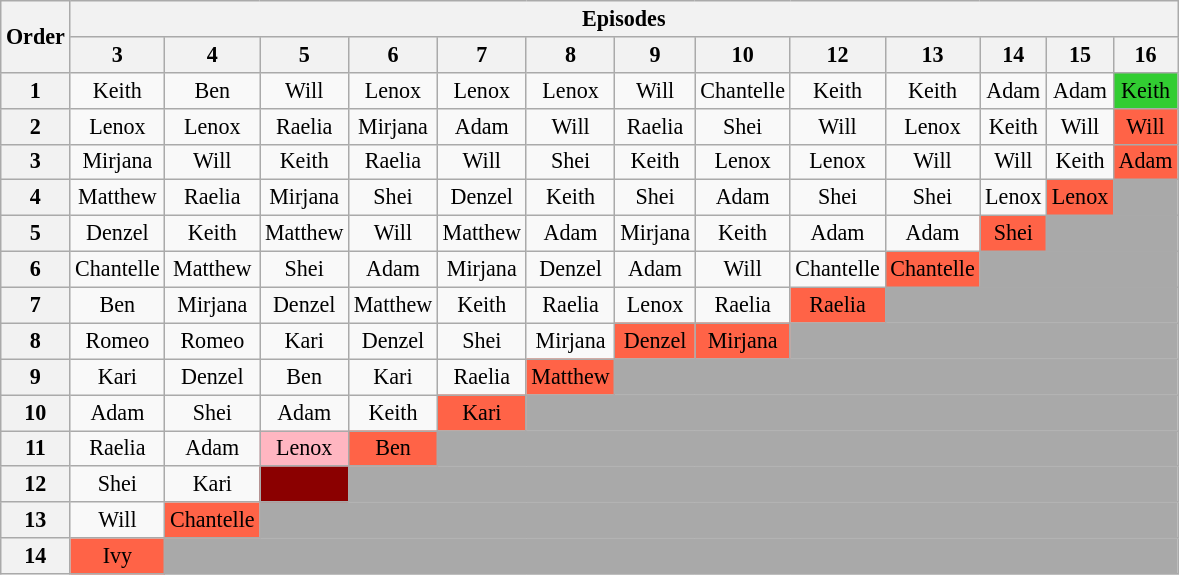<table class="wikitable" style="text-align:center; font-size:92%">
<tr>
<th rowspan=2>Order</th>
<th colspan="16">Episodes</th>
</tr>
<tr>
<th>3</th>
<th>4</th>
<th>5</th>
<th>6</th>
<th>7</th>
<th>8</th>
<th>9</th>
<th>10</th>
<th>12</th>
<th>13</th>
<th>14</th>
<th>15</th>
<th>16</th>
</tr>
<tr>
<th>1</th>
<td>Keith</td>
<td>Ben</td>
<td>Will</td>
<td>Lenox</td>
<td>Lenox</td>
<td>Lenox</td>
<td>Will</td>
<td>Chantelle</td>
<td>Keith</td>
<td>Keith</td>
<td>Adam</td>
<td>Adam</td>
<td style="background:limegreen;">Keith</td>
</tr>
<tr>
<th>2</th>
<td>Lenox</td>
<td>Lenox</td>
<td>Raelia</td>
<td>Mirjana</td>
<td>Adam</td>
<td>Will</td>
<td>Raelia</td>
<td>Shei</td>
<td>Will</td>
<td>Lenox</td>
<td>Keith</td>
<td>Will</td>
<td style="background:tomato;">Will</td>
</tr>
<tr>
<th>3</th>
<td>Mirjana</td>
<td>Will</td>
<td>Keith</td>
<td>Raelia</td>
<td>Will</td>
<td>Shei</td>
<td>Keith</td>
<td>Lenox</td>
<td>Lenox</td>
<td>Will</td>
<td>Will</td>
<td>Keith</td>
<td style="background:tomato;">Adam</td>
</tr>
<tr>
<th>4</th>
<td>Matthew</td>
<td>Raelia</td>
<td>Mirjana</td>
<td>Shei</td>
<td>Denzel</td>
<td>Keith</td>
<td>Shei</td>
<td>Adam</td>
<td>Shei</td>
<td>Shei</td>
<td>Lenox</td>
<td style="background:tomato;">Lenox</td>
<td style="background:darkgray;"></td>
</tr>
<tr>
<th>5</th>
<td>Denzel</td>
<td>Keith</td>
<td>Matthew</td>
<td>Will</td>
<td>Matthew</td>
<td>Adam</td>
<td>Mirjana</td>
<td>Keith</td>
<td>Adam</td>
<td>Adam</td>
<td style="background:tomato;">Shei</td>
<td colspan="3" style="background:darkgray"></td>
</tr>
<tr>
<th>6</th>
<td>Chantelle</td>
<td>Matthew</td>
<td>Shei</td>
<td>Adam</td>
<td>Mirjana</td>
<td>Denzel</td>
<td>Adam</td>
<td>Will</td>
<td>Chantelle</td>
<td style="background:tomato;">Chantelle</td>
<td colspan="4" style="background:darkgray"></td>
</tr>
<tr>
<th>7</th>
<td>Ben</td>
<td>Mirjana</td>
<td>Denzel</td>
<td>Matthew</td>
<td>Keith</td>
<td>Raelia</td>
<td>Lenox</td>
<td>Raelia</td>
<td style="background:tomato;">Raelia</td>
<td colspan="5" style="background:darkgray"></td>
</tr>
<tr>
<th>8</th>
<td>Romeo</td>
<td>Romeo</td>
<td>Kari</td>
<td>Denzel</td>
<td>Shei</td>
<td>Mirjana</td>
<td style="background:tomato;">Denzel</td>
<td style="background:tomato;">Mirjana</td>
<td colspan="6" style="background:darkgray"></td>
</tr>
<tr>
<th>9</th>
<td>Kari</td>
<td>Denzel</td>
<td>Ben</td>
<td>Kari</td>
<td>Raelia</td>
<td style="background:tomato;">Matthew</td>
<td colspan="10" style="background:darkgray"></td>
</tr>
<tr>
<th>10</th>
<td>Adam</td>
<td>Shei</td>
<td>Adam</td>
<td>Keith</td>
<td style="background:tomato;">Kari</td>
<td colspan="11" style="background:darkgray"></td>
</tr>
<tr>
<th>11</th>
<td>Raelia</td>
<td>Adam</td>
<td style="background:lightpink;">Lenox</td>
<td style="background:tomato;">Ben</td>
<td colspan="12" style="background:darkgray"></td>
</tr>
<tr>
<th>12</th>
<td>Shei</td>
<td>Kari</td>
<td bgcolor="darkred"></td>
<td colspan="13" style="background:darkgray"></td>
</tr>
<tr>
<th>13</th>
<td>Will</td>
<td style="background:tomato">Chantelle</td>
<td colspan="14" style="background:darkgray"></td>
</tr>
<tr>
<th>14</th>
<td style="background:tomato">Ivy</td>
<td colspan="15" style="background:darkgray"></td>
</tr>
</table>
